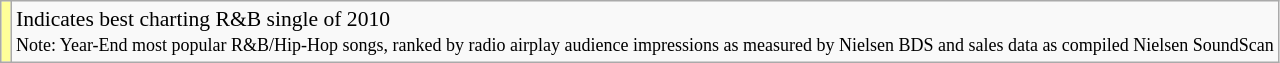<table class="wikitable" style="font-size:90%;">
<tr>
<td style="background-color:#FFFF99"></td>
<td>Indicates best charting R&B single of 2010 <br> <small>Note: Year-End most popular R&B/Hip-Hop songs, ranked by radio airplay audience impressions as measured by Nielsen BDS and sales data as compiled Nielsen SoundScan</small></td>
</tr>
</table>
